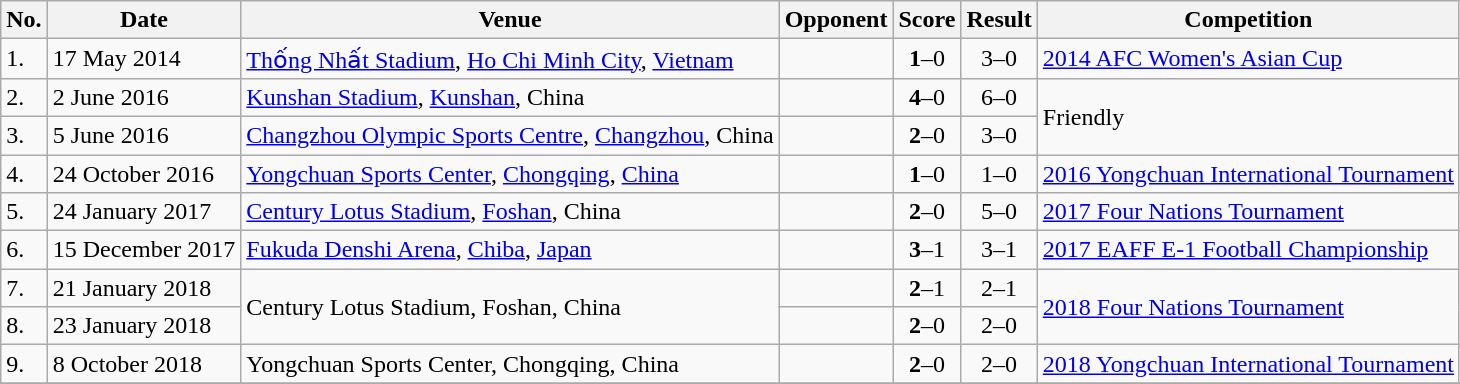<table class="wikitable">
<tr>
<th>No.</th>
<th>Date</th>
<th>Venue</th>
<th>Opponent</th>
<th>Score</th>
<th>Result</th>
<th>Competition</th>
</tr>
<tr>
<td>1.</td>
<td>17 May 2014</td>
<td><a href='#'>Thống Nhất Stadium</a>, <a href='#'>Ho Chi Minh City</a>, <a href='#'>Vietnam</a></td>
<td></td>
<td align=center><strong>1</strong>–0</td>
<td align=center>3–0</td>
<td><a href='#'>2014 AFC Women's Asian Cup</a></td>
</tr>
<tr>
<td>2.</td>
<td>2 June 2016</td>
<td><a href='#'>Kunshan Stadium</a>, <a href='#'>Kunshan</a>, China</td>
<td></td>
<td align=center><strong>4</strong>–0</td>
<td align=center>6–0</td>
<td rowspan=2>Friendly</td>
</tr>
<tr>
<td>3.</td>
<td>5 June 2016</td>
<td><a href='#'>Changzhou Olympic Sports Centre</a>, <a href='#'>Changzhou</a>, China</td>
<td></td>
<td align=center><strong>2</strong>–0</td>
<td align=center>3–0</td>
</tr>
<tr>
<td>4.</td>
<td>24 October 2016</td>
<td><a href='#'>Yongchuan Sports Center</a>, <a href='#'>Chongqing</a>, <a href='#'>China</a></td>
<td></td>
<td align=center><strong>1</strong>–0</td>
<td align=center>1–0</td>
<td><a href='#'>2016 Yongchuan International Tournament</a></td>
</tr>
<tr>
<td>5.</td>
<td>24 January 2017</td>
<td><a href='#'>Century Lotus Stadium</a>, <a href='#'>Foshan</a>, China</td>
<td></td>
<td align=center><strong>2</strong>–0</td>
<td align=center>5–0</td>
<td><a href='#'>2017 Four Nations Tournament</a></td>
</tr>
<tr>
<td>6.</td>
<td>15 December 2017</td>
<td><a href='#'>Fukuda Denshi Arena</a>, <a href='#'>Chiba</a>, <a href='#'>Japan</a></td>
<td></td>
<td align=center><strong>3</strong>–1</td>
<td align=center>3–1</td>
<td><a href='#'>2017 EAFF E-1 Football Championship</a></td>
</tr>
<tr>
<td>7.</td>
<td>21 January 2018</td>
<td rowspan="2">Century Lotus Stadium, Foshan, China</td>
<td></td>
<td align=center><strong>2</strong>–1</td>
<td align=center>2–1</td>
<td rowspan=2><a href='#'>2018 Four Nations Tournament</a></td>
</tr>
<tr>
<td>8.</td>
<td>23 January 2018</td>
<td></td>
<td align=center><strong>2</strong>–0</td>
<td align=center>2–0</td>
</tr>
<tr>
<td>9.</td>
<td>8 October 2018</td>
<td>Yongchuan Sports Center, Chongqing, China</td>
<td></td>
<td align=center><strong>2</strong>–0</td>
<td align=center>2–0</td>
<td><a href='#'>2018 Yongchuan International Tournament</a></td>
</tr>
<tr>
</tr>
</table>
